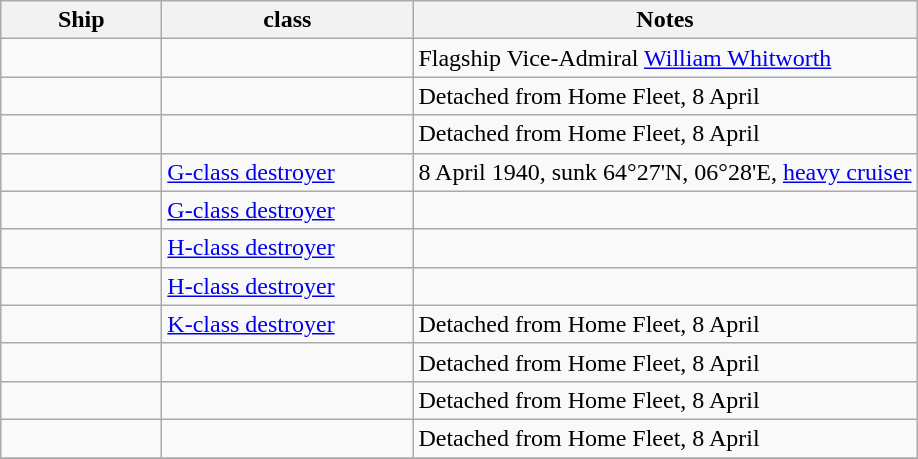<table class="wikitable" align=left>
<tr>
<th scope="col" width="100px">Ship</th>
<th scope="col" width="160px">class</th>
<th>Notes</th>
</tr>
<tr>
<td></td>
<td></td>
<td>Flagship Vice-Admiral <a href='#'>William Whitworth</a></td>
</tr>
<tr>
<td></td>
<td></td>
<td>Detached from Home Fleet, 8 April</td>
</tr>
<tr>
<td></td>
<td></td>
<td>Detached from Home Fleet, 8 April</td>
</tr>
<tr>
<td></td>
<td><a href='#'>G-class destroyer</a></td>
<td>8 April 1940, sunk 64°27'N, 06°28'E, <a href='#'>heavy cruiser</a> </td>
</tr>
<tr>
<td></td>
<td><a href='#'>G-class destroyer</a></td>
<td></td>
</tr>
<tr>
<td></td>
<td><a href='#'>H-class destroyer</a></td>
<td></td>
</tr>
<tr>
<td></td>
<td><a href='#'>H-class destroyer</a></td>
<td></td>
</tr>
<tr>
<td></td>
<td><a href='#'>K-class destroyer</a></td>
<td>Detached from Home Fleet, 8 April</td>
</tr>
<tr>
<td></td>
<td></td>
<td>Detached from Home Fleet, 8 April</td>
</tr>
<tr>
<td></td>
<td></td>
<td>Detached from Home Fleet, 8 April</td>
</tr>
<tr>
<td></td>
<td></td>
<td>Detached from Home Fleet, 8 April</td>
</tr>
<tr>
</tr>
</table>
